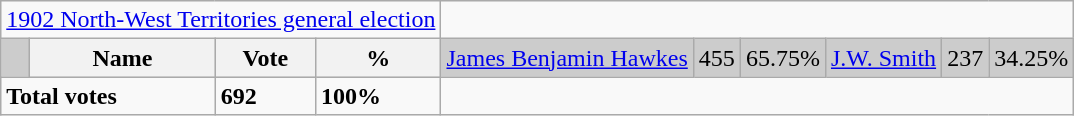<table class="wikitable">
<tr>
<td colspan=4 align=center><a href='#'>1902 North-West Territories general election</a></td>
</tr>
<tr bgcolor="CCCCCC">
<td></td>
<th>Name</th>
<th>Vote</th>
<th>%<br></th>
<td><a href='#'>James Benjamin Hawkes</a></td>
<td>455</td>
<td>65.75%<br></td>
<td><a href='#'>J.W. Smith</a></td>
<td>237</td>
<td>34.25%</td>
</tr>
<tr>
<td colspan=2><strong>Total votes</strong></td>
<td><strong>692</strong></td>
<td alignment="left"><strong>100%</strong></td>
</tr>
</table>
